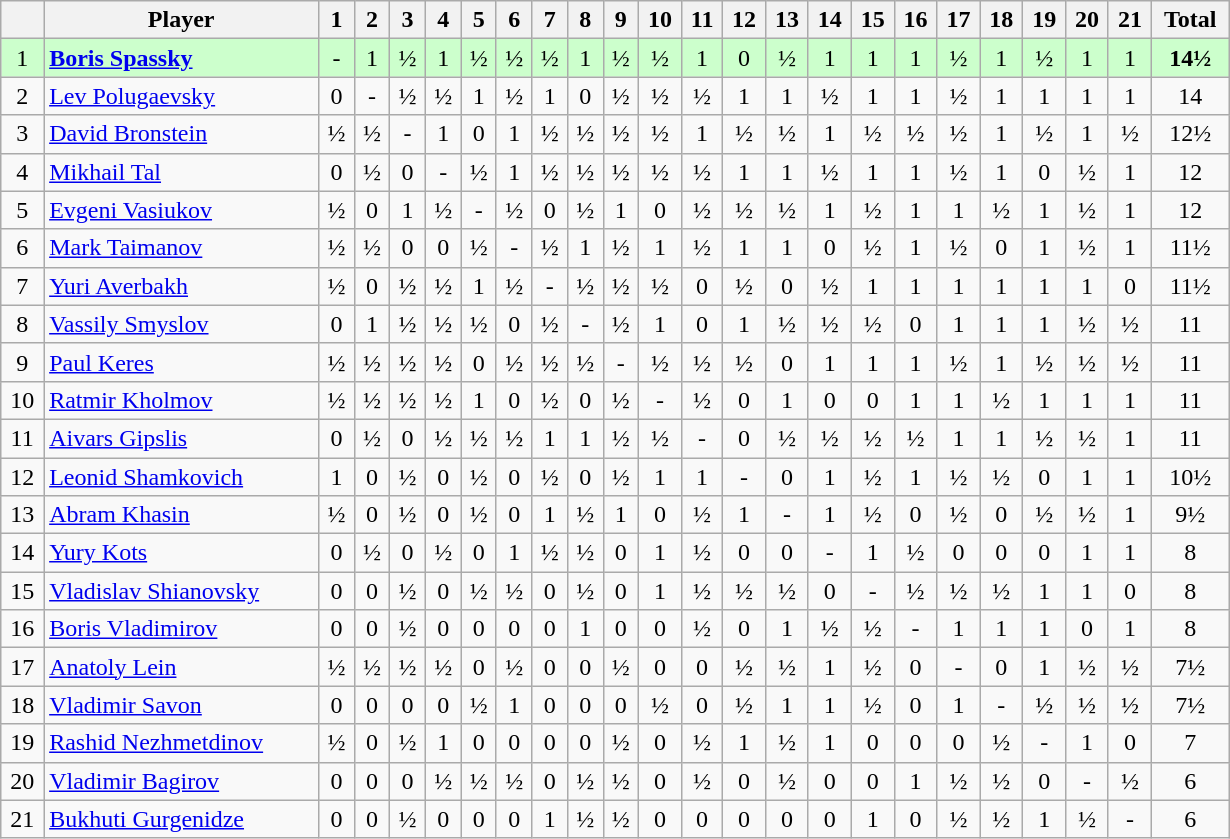<table class="wikitable" border="1" width="820px">
<tr>
<th></th>
<th>Player</th>
<th>1</th>
<th>2</th>
<th>3</th>
<th>4</th>
<th>5</th>
<th>6</th>
<th>7</th>
<th>8</th>
<th>9</th>
<th>10</th>
<th>11</th>
<th>12</th>
<th>13</th>
<th>14</th>
<th>15</th>
<th>16</th>
<th>17</th>
<th>18</th>
<th>19</th>
<th>20</th>
<th>21</th>
<th>Total</th>
</tr>
<tr align=center style="background:#ccffcc;">
<td>1</td>
<td align=left> <strong><a href='#'>Boris Spassky</a></strong></td>
<td>-</td>
<td>1</td>
<td>½</td>
<td>1</td>
<td>½</td>
<td>½</td>
<td>½</td>
<td>1</td>
<td>½</td>
<td>½</td>
<td>1</td>
<td>0</td>
<td>½</td>
<td>1</td>
<td>1</td>
<td>1</td>
<td>½</td>
<td>1</td>
<td>½</td>
<td>1</td>
<td>1</td>
<td align=center><strong>14½</strong></td>
</tr>
<tr align=center>
<td>2</td>
<td align=left> <a href='#'>Lev Polugaevsky</a></td>
<td>0</td>
<td>-</td>
<td>½</td>
<td>½</td>
<td>1</td>
<td>½</td>
<td>1</td>
<td>0</td>
<td>½</td>
<td>½</td>
<td>½</td>
<td>1</td>
<td>1</td>
<td>½</td>
<td>1</td>
<td>1</td>
<td>½</td>
<td>1</td>
<td>1</td>
<td>1</td>
<td>1</td>
<td align=center>14</td>
</tr>
<tr align=center>
<td>3</td>
<td align=left> <a href='#'>David Bronstein</a></td>
<td>½</td>
<td>½</td>
<td>-</td>
<td>1</td>
<td>0</td>
<td>1</td>
<td>½</td>
<td>½</td>
<td>½</td>
<td>½</td>
<td>1</td>
<td>½</td>
<td>½</td>
<td>1</td>
<td>½</td>
<td>½</td>
<td>½</td>
<td>1</td>
<td>½</td>
<td>1</td>
<td>½</td>
<td align=center>12½</td>
</tr>
<tr align=center>
<td>4</td>
<td align=left> <a href='#'>Mikhail Tal</a></td>
<td>0</td>
<td>½</td>
<td>0</td>
<td>-</td>
<td>½</td>
<td>1</td>
<td>½</td>
<td>½</td>
<td>½</td>
<td>½</td>
<td>½</td>
<td>1</td>
<td>1</td>
<td>½</td>
<td>1</td>
<td>1</td>
<td>½</td>
<td>1</td>
<td>0</td>
<td>½</td>
<td>1</td>
<td align=center>12</td>
</tr>
<tr align=center>
<td>5</td>
<td align=left> <a href='#'>Evgeni Vasiukov</a></td>
<td>½</td>
<td>0</td>
<td>1</td>
<td>½</td>
<td>-</td>
<td>½</td>
<td>0</td>
<td>½</td>
<td>1</td>
<td>0</td>
<td>½</td>
<td>½</td>
<td>½</td>
<td>1</td>
<td>½</td>
<td>1</td>
<td>1</td>
<td>½</td>
<td>1</td>
<td>½</td>
<td>1</td>
<td align=center>12</td>
</tr>
<tr align=center>
<td>6</td>
<td align=left> <a href='#'>Mark Taimanov</a></td>
<td>½</td>
<td>½</td>
<td>0</td>
<td>0</td>
<td>½</td>
<td>-</td>
<td>½</td>
<td>1</td>
<td>½</td>
<td>1</td>
<td>½</td>
<td>1</td>
<td>1</td>
<td>0</td>
<td>½</td>
<td>1</td>
<td>½</td>
<td>0</td>
<td>1</td>
<td>½</td>
<td>1</td>
<td align=center>11½</td>
</tr>
<tr align=center>
<td>7</td>
<td align=left> <a href='#'>Yuri Averbakh</a></td>
<td>½</td>
<td>0</td>
<td>½</td>
<td>½</td>
<td>1</td>
<td>½</td>
<td>-</td>
<td>½</td>
<td>½</td>
<td>½</td>
<td>0</td>
<td>½</td>
<td>0</td>
<td>½</td>
<td>1</td>
<td>1</td>
<td>1</td>
<td>1</td>
<td>1</td>
<td>1</td>
<td>0</td>
<td align=center>11½</td>
</tr>
<tr align=center>
<td>8</td>
<td align=left> <a href='#'>Vassily Smyslov</a></td>
<td>0</td>
<td>1</td>
<td>½</td>
<td>½</td>
<td>½</td>
<td>0</td>
<td>½</td>
<td>-</td>
<td>½</td>
<td>1</td>
<td>0</td>
<td>1</td>
<td>½</td>
<td>½</td>
<td>½</td>
<td>0</td>
<td>1</td>
<td>1</td>
<td>1</td>
<td>½</td>
<td>½</td>
<td align=center>11</td>
</tr>
<tr align=center>
<td>9</td>
<td align=left> <a href='#'>Paul Keres</a></td>
<td>½</td>
<td>½</td>
<td>½</td>
<td>½</td>
<td>0</td>
<td>½</td>
<td>½</td>
<td>½</td>
<td>-</td>
<td>½</td>
<td>½</td>
<td>½</td>
<td>0</td>
<td>1</td>
<td>1</td>
<td>1</td>
<td>½</td>
<td>1</td>
<td>½</td>
<td>½</td>
<td>½</td>
<td align=center>11</td>
</tr>
<tr align=center>
<td>10</td>
<td align=left> <a href='#'>Ratmir Kholmov</a></td>
<td>½</td>
<td>½</td>
<td>½</td>
<td>½</td>
<td>1</td>
<td>0</td>
<td>½</td>
<td>0</td>
<td>½</td>
<td>-</td>
<td>½</td>
<td>0</td>
<td>1</td>
<td>0</td>
<td>0</td>
<td>1</td>
<td>1</td>
<td>½</td>
<td>1</td>
<td>1</td>
<td>1</td>
<td align=center>11</td>
</tr>
<tr align=center>
<td>11</td>
<td align=left> <a href='#'>Aivars Gipslis</a></td>
<td>0</td>
<td>½</td>
<td>0</td>
<td>½</td>
<td>½</td>
<td>½</td>
<td>1</td>
<td>1</td>
<td>½</td>
<td>½</td>
<td>-</td>
<td>0</td>
<td>½</td>
<td>½</td>
<td>½</td>
<td>½</td>
<td>1</td>
<td>1</td>
<td>½</td>
<td>½</td>
<td>1</td>
<td align=center>11</td>
</tr>
<tr align=center>
<td>12</td>
<td align=left> <a href='#'>Leonid Shamkovich</a></td>
<td>1</td>
<td>0</td>
<td>½</td>
<td>0</td>
<td>½</td>
<td>0</td>
<td>½</td>
<td>0</td>
<td>½</td>
<td>1</td>
<td>1</td>
<td>-</td>
<td>0</td>
<td>1</td>
<td>½</td>
<td>1</td>
<td>½</td>
<td>½</td>
<td>0</td>
<td>1</td>
<td>1</td>
<td align=center>10½</td>
</tr>
<tr align=center>
<td>13</td>
<td align=left> <a href='#'>Abram Khasin</a></td>
<td>½</td>
<td>0</td>
<td>½</td>
<td>0</td>
<td>½</td>
<td>0</td>
<td>1</td>
<td>½</td>
<td>1</td>
<td>0</td>
<td>½</td>
<td>1</td>
<td>-</td>
<td>1</td>
<td>½</td>
<td>0</td>
<td>½</td>
<td>0</td>
<td>½</td>
<td>½</td>
<td>1</td>
<td align=center>9½</td>
</tr>
<tr align=center>
<td>14</td>
<td align=left> <a href='#'>Yury Kots</a></td>
<td>0</td>
<td>½</td>
<td>0</td>
<td>½</td>
<td>0</td>
<td>1</td>
<td>½</td>
<td>½</td>
<td>0</td>
<td>1</td>
<td>½</td>
<td>0</td>
<td>0</td>
<td>-</td>
<td>1</td>
<td>½</td>
<td>0</td>
<td>0</td>
<td>0</td>
<td>1</td>
<td>1</td>
<td align=center>8</td>
</tr>
<tr align=center>
<td>15</td>
<td align=left> <a href='#'>Vladislav Shianovsky</a></td>
<td>0</td>
<td>0</td>
<td>½</td>
<td>0</td>
<td>½</td>
<td>½</td>
<td>0</td>
<td>½</td>
<td>0</td>
<td>1</td>
<td>½</td>
<td>½</td>
<td>½</td>
<td>0</td>
<td>-</td>
<td>½</td>
<td>½</td>
<td>½</td>
<td>1</td>
<td>1</td>
<td>0</td>
<td align=center>8</td>
</tr>
<tr align=center>
<td>16</td>
<td align=left> <a href='#'>Boris Vladimirov</a></td>
<td>0</td>
<td>0</td>
<td>½</td>
<td>0</td>
<td>0</td>
<td>0</td>
<td>0</td>
<td>1</td>
<td>0</td>
<td>0</td>
<td>½</td>
<td>0</td>
<td>1</td>
<td>½</td>
<td>½</td>
<td>-</td>
<td>1</td>
<td>1</td>
<td>1</td>
<td>0</td>
<td>1</td>
<td align=center>8</td>
</tr>
<tr align=center>
<td>17</td>
<td align=left> <a href='#'>Anatoly Lein</a></td>
<td>½</td>
<td>½</td>
<td>½</td>
<td>½</td>
<td>0</td>
<td>½</td>
<td>0</td>
<td>0</td>
<td>½</td>
<td>0</td>
<td>0</td>
<td>½</td>
<td>½</td>
<td>1</td>
<td>½</td>
<td>0</td>
<td>-</td>
<td>0</td>
<td>1</td>
<td>½</td>
<td>½</td>
<td align=center>7½</td>
</tr>
<tr align=center>
<td>18</td>
<td align=left> <a href='#'>Vladimir Savon</a></td>
<td>0</td>
<td>0</td>
<td>0</td>
<td>0</td>
<td>½</td>
<td>1</td>
<td>0</td>
<td>0</td>
<td>0</td>
<td>½</td>
<td>0</td>
<td>½</td>
<td>1</td>
<td>1</td>
<td>½</td>
<td>0</td>
<td>1</td>
<td>-</td>
<td>½</td>
<td>½</td>
<td>½</td>
<td align=center>7½</td>
</tr>
<tr align=center>
<td>19</td>
<td align=left> <a href='#'>Rashid Nezhmetdinov</a></td>
<td>½</td>
<td>0</td>
<td>½</td>
<td>1</td>
<td>0</td>
<td>0</td>
<td>0</td>
<td>0</td>
<td>½</td>
<td>0</td>
<td>½</td>
<td>1</td>
<td>½</td>
<td>1</td>
<td>0</td>
<td>0</td>
<td>0</td>
<td>½</td>
<td>-</td>
<td>1</td>
<td>0</td>
<td align=center>7</td>
</tr>
<tr align=center>
<td>20</td>
<td align=left> <a href='#'>Vladimir Bagirov</a></td>
<td>0</td>
<td>0</td>
<td>0</td>
<td>½</td>
<td>½</td>
<td>½</td>
<td>0</td>
<td>½</td>
<td>½</td>
<td>0</td>
<td>½</td>
<td>0</td>
<td>½</td>
<td>0</td>
<td>0</td>
<td>1</td>
<td>½</td>
<td>½</td>
<td>0</td>
<td>-</td>
<td>½</td>
<td align=center>6</td>
</tr>
<tr align=center>
<td>21</td>
<td align=left> <a href='#'>Bukhuti Gurgenidze</a></td>
<td>0</td>
<td>0</td>
<td>½</td>
<td>0</td>
<td>0</td>
<td>0</td>
<td>1</td>
<td>½</td>
<td>½</td>
<td>0</td>
<td>0</td>
<td>0</td>
<td>0</td>
<td>0</td>
<td>1</td>
<td>0</td>
<td>½</td>
<td>½</td>
<td>1</td>
<td>½</td>
<td>-</td>
<td align=center>6</td>
</tr>
</table>
